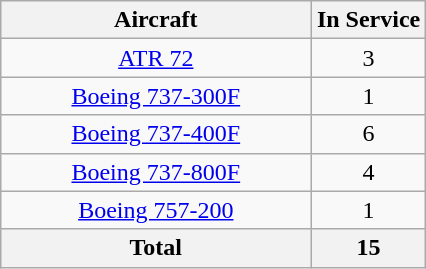<table class="wikitable" style="text-align:center;margin:0.5em auto">
<tr>
<th style="width:200px;">Aircraft</th>
<th>In Service</th>
</tr>
<tr>
<td><a href='#'>ATR 72</a></td>
<td>3</td>
</tr>
<tr>
<td><a href='#'>Boeing 737-300F</a></td>
<td>1</td>
</tr>
<tr>
<td><a href='#'>Boeing 737-400F</a></td>
<td>6</td>
</tr>
<tr>
<td><a href='#'>Boeing 737-800F</a></td>
<td>4</td>
</tr>
<tr>
<td><a href='#'>Boeing 757-200</a></td>
<td>1</td>
</tr>
<tr>
<th>Total</th>
<th>15</th>
</tr>
</table>
